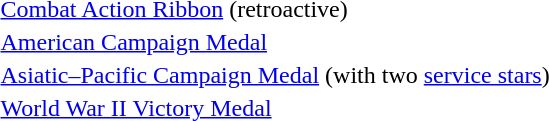<table>
<tr>
<td></td>
<td><a href='#'>Combat Action Ribbon</a> (retroactive)</td>
</tr>
<tr>
<td></td>
<td><a href='#'>American Campaign Medal</a></td>
</tr>
<tr>
<td></td>
<td><a href='#'>Asiatic–Pacific Campaign Medal</a> (with two <a href='#'>service stars</a>)</td>
</tr>
<tr>
<td></td>
<td><a href='#'>World War II Victory Medal</a></td>
</tr>
</table>
